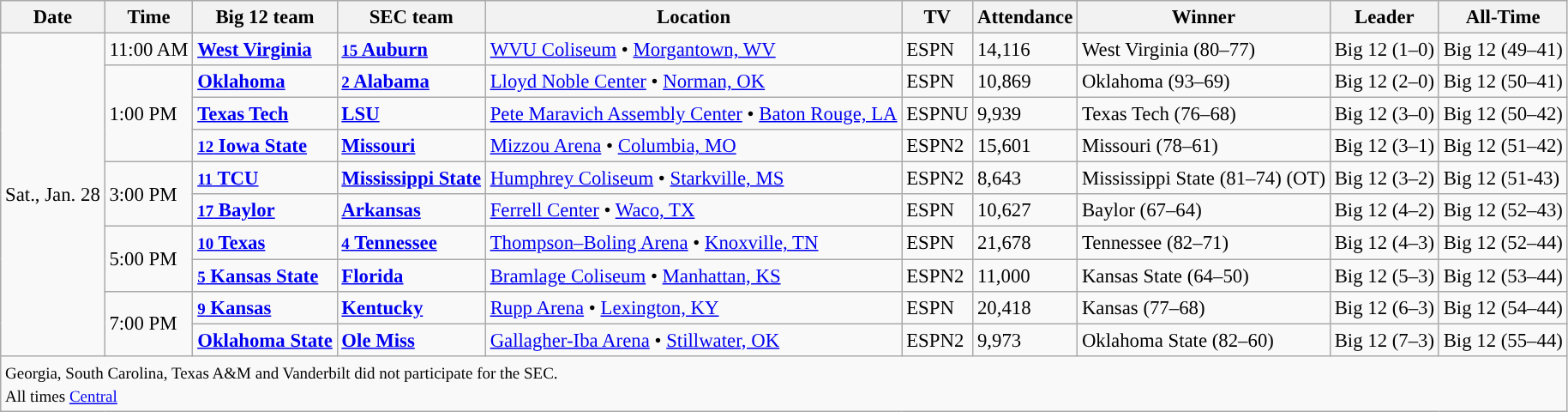<table class="wikitable" style="font-size: 95%">
<tr style="text-align:center;">
<th>Date</th>
<th>Time</th>
<th>Big 12 team</th>
<th>SEC team</th>
<th>Location</th>
<th>TV</th>
<th>Attendance</th>
<th>Winner</th>
<th>Leader</th>
<th>All-Time</th>
</tr>
<tr>
<td rowspan=10>Sat., Jan. 28</td>
<td>11:00 AM</td>
<td><strong><a href='#'><span>West Virginia</span></a></strong></td>
<td><strong><a href='#'><span><small>15</small> Auburn</span></a></strong></td>
<td><a href='#'>WVU Coliseum</a> • <a href='#'>Morgantown, WV</a></td>
<td>ESPN</td>
<td>14,116</td>
<td>West Virginia (80–77)</td>
<td>Big 12 (1–0)</td>
<td>Big 12 (49–41)</td>
</tr>
<tr>
<td rowspan="3">1:00 PM</td>
<td><strong><a href='#'><span>Oklahoma</span></a></strong></td>
<td><strong><a href='#'><span><small>2</small> Alabama</span></a></strong></td>
<td><a href='#'>Lloyd Noble Center</a> • <a href='#'>Norman, OK</a></td>
<td>ESPN</td>
<td>10,869</td>
<td>Oklahoma (93–69)</td>
<td>Big 12 (2–0)</td>
<td>Big 12 (50–41)</td>
</tr>
<tr>
<td><strong><a href='#'><span>Texas Tech</span></a></strong></td>
<td><strong><a href='#'><span>LSU</span></a></strong></td>
<td><a href='#'>Pete Maravich Assembly Center</a> • <a href='#'>Baton Rouge, LA</a></td>
<td>ESPNU</td>
<td>9,939</td>
<td>Texas Tech (76–68)</td>
<td>Big 12 (3–0)</td>
<td>Big 12 (50–42)</td>
</tr>
<tr>
<td><strong><a href='#'><span><small>12</small> Iowa State</span></a></strong></td>
<td><strong><a href='#'><span>Missouri</span></a></strong></td>
<td><a href='#'>Mizzou Arena</a> • <a href='#'>Columbia, MO</a></td>
<td>ESPN2</td>
<td>15,601</td>
<td>Missouri (78–61)</td>
<td>Big 12 (3–1)</td>
<td>Big 12 (51–42)</td>
</tr>
<tr>
<td rowspan="2">3:00 PM</td>
<td><strong><a href='#'><span><small>11</small> TCU</span></a></strong></td>
<td><strong><a href='#'><span>Mississippi State</span></a></strong></td>
<td><a href='#'>Humphrey Coliseum</a> • <a href='#'>Starkville, MS</a></td>
<td>ESPN2</td>
<td>8,643</td>
<td>Mississippi State (81–74) (OT)</td>
<td>Big 12 (3–2)</td>
<td>Big 12 (51-43)</td>
</tr>
<tr>
<td><strong><a href='#'><span><small>17</small> Baylor</span></a></strong></td>
<td><strong><a href='#'><span>Arkansas</span></a></strong></td>
<td><a href='#'>Ferrell Center</a> • <a href='#'>Waco, TX</a></td>
<td>ESPN</td>
<td>10,627</td>
<td>Baylor (67–64)</td>
<td>Big 12 (4–2)</td>
<td>Big 12 (52–43)</td>
</tr>
<tr>
<td rowspan="2">5:00 PM</td>
<td><strong><a href='#'><span><small>10</small> Texas</span></a></strong></td>
<td><strong><a href='#'><span><small>4</small> Tennessee</span></a></strong></td>
<td><a href='#'>Thompson–Boling Arena</a> • <a href='#'>Knoxville, TN</a></td>
<td>ESPN</td>
<td>21,678</td>
<td>Tennessee (82–71)</td>
<td>Big 12 (4–3)</td>
<td>Big 12 (52–44)</td>
</tr>
<tr>
<td><strong><a href='#'><span><small>5</small> Kansas State</span></a></strong></td>
<td><strong><a href='#'><span>Florida</span></a></strong></td>
<td><a href='#'>Bramlage Coliseum</a> • <a href='#'>Manhattan, KS</a></td>
<td>ESPN2</td>
<td>11,000</td>
<td>Kansas State (64–50)</td>
<td>Big 12 (5–3)</td>
<td>Big 12 (53–44)</td>
</tr>
<tr>
<td rowspan="2">7:00 PM</td>
<td><strong><a href='#'><span><small>9</small> Kansas</span></a></strong></td>
<td><strong><a href='#'><span>Kentucky</span></a></strong></td>
<td><a href='#'>Rupp Arena</a> • <a href='#'>Lexington, KY</a></td>
<td>ESPN</td>
<td>20,418</td>
<td>Kansas (77–68)</td>
<td>Big 12 (6–3)</td>
<td>Big 12 (54–44)</td>
</tr>
<tr>
<td><strong><a href='#'><span>Oklahoma State</span></a></strong></td>
<td><strong><a href='#'><span>Ole Miss</span></a></strong></td>
<td><a href='#'>Gallagher-Iba Arena</a> • <a href='#'>Stillwater, OK</a></td>
<td>ESPN2</td>
<td>9,973</td>
<td>Oklahoma State (82–60)</td>
<td>Big 12 (7–3)</td>
<td>Big 12 (55–44)</td>
</tr>
<tr>
<td colspan="11"><small>Georgia, South Carolina, Texas A&M and Vanderbilt did not participate for the SEC.<br>All times <a href='#'>Central</a></small></td>
</tr>
</table>
